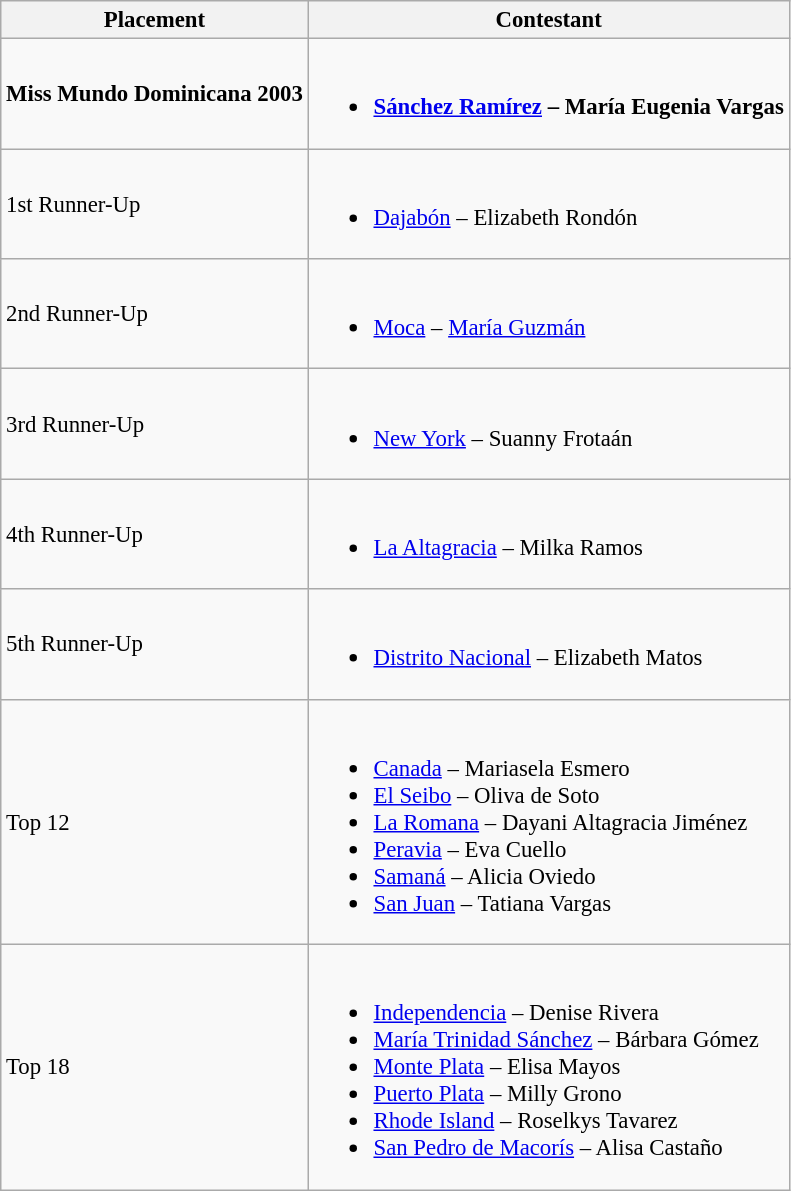<table class="wikitable sortable" style="font-size: 95%;">
<tr>
<th>Placement</th>
<th>Contestant</th>
</tr>
<tr>
<td><strong>Miss Mundo Dominicana 2003</strong></td>
<td><br><ul><li><strong><a href='#'>Sánchez Ramírez</a> – María Eugenia Vargas</strong></li></ul></td>
</tr>
<tr>
<td>1st Runner-Up</td>
<td><br><ul><li><a href='#'>Dajabón</a> – Elizabeth Rondón</li></ul></td>
</tr>
<tr>
<td>2nd Runner-Up</td>
<td><br><ul><li><a href='#'>Moca</a> – <a href='#'>María Guzmán</a></li></ul></td>
</tr>
<tr>
<td>3rd Runner-Up</td>
<td><br><ul><li><a href='#'>New York</a> – Suanny Frotaán</li></ul></td>
</tr>
<tr>
<td>4th Runner-Up</td>
<td><br><ul><li><a href='#'>La Altagracia</a> – Milka Ramos</li></ul></td>
</tr>
<tr>
<td>5th Runner-Up</td>
<td><br><ul><li><a href='#'>Distrito Nacional</a> – Elizabeth Matos</li></ul></td>
</tr>
<tr>
<td>Top 12</td>
<td><br><ul><li><a href='#'>Canada</a> – Mariasela Esmero</li><li><a href='#'>El Seibo</a> – Oliva de Soto</li><li><a href='#'>La Romana</a> – Dayani Altagracia Jiménez</li><li><a href='#'>Peravia</a> – Eva Cuello</li><li><a href='#'>Samaná</a> – Alicia Oviedo</li><li><a href='#'>San Juan</a> – Tatiana Vargas</li></ul></td>
</tr>
<tr>
<td>Top 18</td>
<td><br><ul><li><a href='#'>Independencia</a> – Denise Rivera</li><li><a href='#'>María Trinidad Sánchez</a> – Bárbara Gómez</li><li><a href='#'>Monte Plata</a> – Elisa Mayos</li><li><a href='#'>Puerto Plata</a> – Milly Grono</li><li><a href='#'>Rhode Island</a> – Roselkys Tavarez</li><li><a href='#'>San Pedro de Macorís</a> – Alisa Castaño</li></ul></td>
</tr>
</table>
